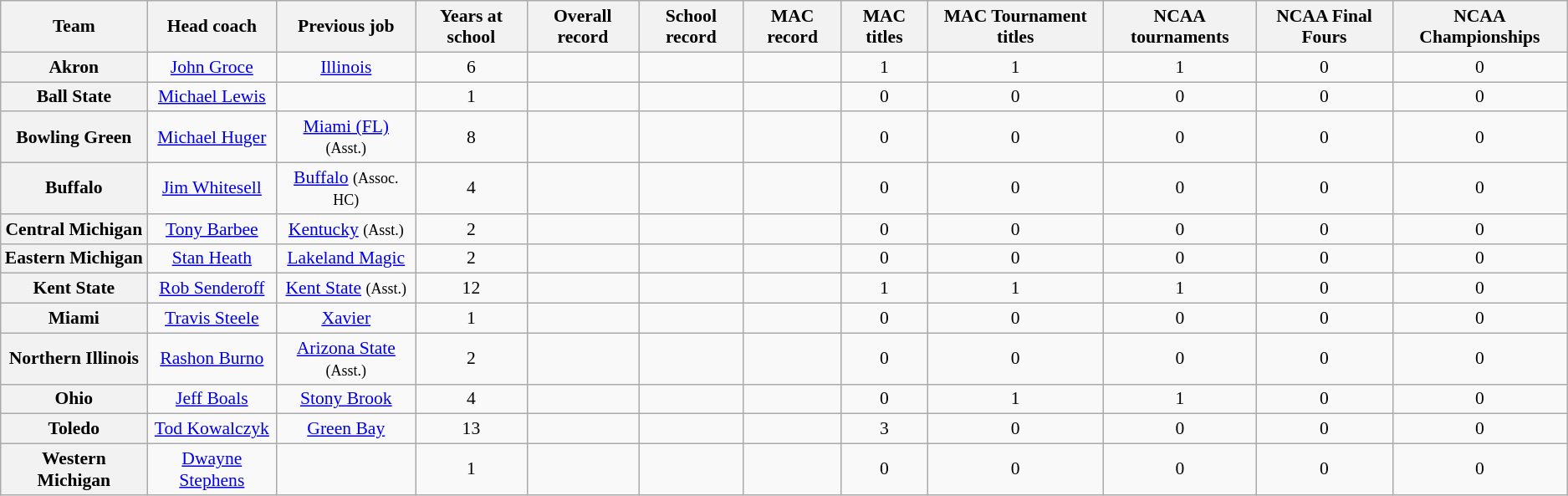<table class="wikitable sortable" style="text-align: center;font-size:90%;">
<tr>
<th width="110">Team</th>
<th>Head coach</th>
<th>Previous job</th>
<th>Years at school</th>
<th>Overall record</th>
<th>School record</th>
<th>MAC record</th>
<th>MAC titles</th>
<th>MAC Tournament titles</th>
<th>NCAA tournaments</th>
<th>NCAA Final Fours</th>
<th>NCAA Championships</th>
</tr>
<tr>
<th style=>Akron</th>
<td><a href='#'>John Groce</a></td>
<td><a href='#'>Illinois</a></td>
<td>6</td>
<td></td>
<td></td>
<td></td>
<td>1</td>
<td>1</td>
<td>1</td>
<td>0</td>
<td>0</td>
</tr>
<tr>
<th style=>Ball State</th>
<td><a href='#'>Michael Lewis</a></td>
<td></td>
<td>1</td>
<td></td>
<td></td>
<td></td>
<td>0</td>
<td>0</td>
<td>0</td>
<td>0</td>
<td>0</td>
</tr>
<tr>
<th style=>Bowling Green</th>
<td><a href='#'>Michael Huger</a></td>
<td><a href='#'>Miami (FL)</a> <small>(Asst.)</small></td>
<td>8</td>
<td></td>
<td></td>
<td></td>
<td>0</td>
<td>0</td>
<td>0</td>
<td>0</td>
<td>0</td>
</tr>
<tr>
<th style=>Buffalo</th>
<td><a href='#'>Jim Whitesell</a></td>
<td><a href='#'>Buffalo</a> <small>(Assoc. HC)</small></td>
<td>4</td>
<td></td>
<td></td>
<td></td>
<td>0</td>
<td>0</td>
<td>0</td>
<td>0</td>
<td>0</td>
</tr>
<tr>
<th style=>Central Michigan</th>
<td><a href='#'>Tony Barbee</a></td>
<td><a href='#'>Kentucky</a> <small>(Asst.)</small></td>
<td>2</td>
<td></td>
<td></td>
<td></td>
<td>0</td>
<td>0</td>
<td>0</td>
<td>0</td>
<td>0</td>
</tr>
<tr>
<th style=>Eastern Michigan</th>
<td><a href='#'>Stan Heath</a></td>
<td><a href='#'>Lakeland Magic</a></td>
<td>2</td>
<td></td>
<td></td>
<td></td>
<td>0</td>
<td>0</td>
<td>0</td>
<td>0</td>
<td>0</td>
</tr>
<tr>
<th style=>Kent State</th>
<td><a href='#'>Rob Senderoff</a></td>
<td><a href='#'>Kent State</a> <small>(Asst.)</small></td>
<td>12</td>
<td></td>
<td></td>
<td></td>
<td>1</td>
<td>1</td>
<td>1</td>
<td>0</td>
<td>0</td>
</tr>
<tr>
<th style=>Miami</th>
<td><a href='#'>Travis Steele</a></td>
<td><a href='#'>Xavier</a></td>
<td>1</td>
<td></td>
<td></td>
<td></td>
<td>0</td>
<td>0</td>
<td>0</td>
<td>0</td>
<td>0</td>
</tr>
<tr>
<th style=>Northern Illinois</th>
<td><a href='#'>Rashon Burno</a></td>
<td><a href='#'>Arizona State</a> <small>(Asst.)</small></td>
<td>2</td>
<td></td>
<td></td>
<td></td>
<td>0</td>
<td>0</td>
<td>0</td>
<td>0</td>
<td>0</td>
</tr>
<tr>
<th style=>Ohio</th>
<td><a href='#'>Jeff Boals</a></td>
<td><a href='#'>Stony Brook</a></td>
<td>4</td>
<td></td>
<td></td>
<td></td>
<td>0</td>
<td>1</td>
<td>1</td>
<td>0</td>
<td>0</td>
</tr>
<tr>
<th style=>Toledo</th>
<td><a href='#'>Tod Kowalczyk</a></td>
<td><a href='#'>Green Bay</a></td>
<td>13</td>
<td></td>
<td></td>
<td></td>
<td>3</td>
<td>0</td>
<td>0</td>
<td>0</td>
<td>0</td>
</tr>
<tr>
<th style=>Western Michigan</th>
<td><a href='#'>Dwayne Stephens</a></td>
<td></td>
<td>1</td>
<td></td>
<td></td>
<td></td>
<td>0</td>
<td>0</td>
<td>0</td>
<td>0</td>
<td>0</td>
</tr>
</table>
